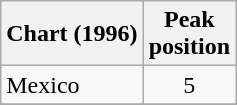<table class="wikitable">
<tr>
<th align="left">Chart (1996)</th>
<th align="left">Peak<br>position</th>
</tr>
<tr>
<td>Mexico</td>
<td align="center">5</td>
</tr>
<tr>
</tr>
</table>
